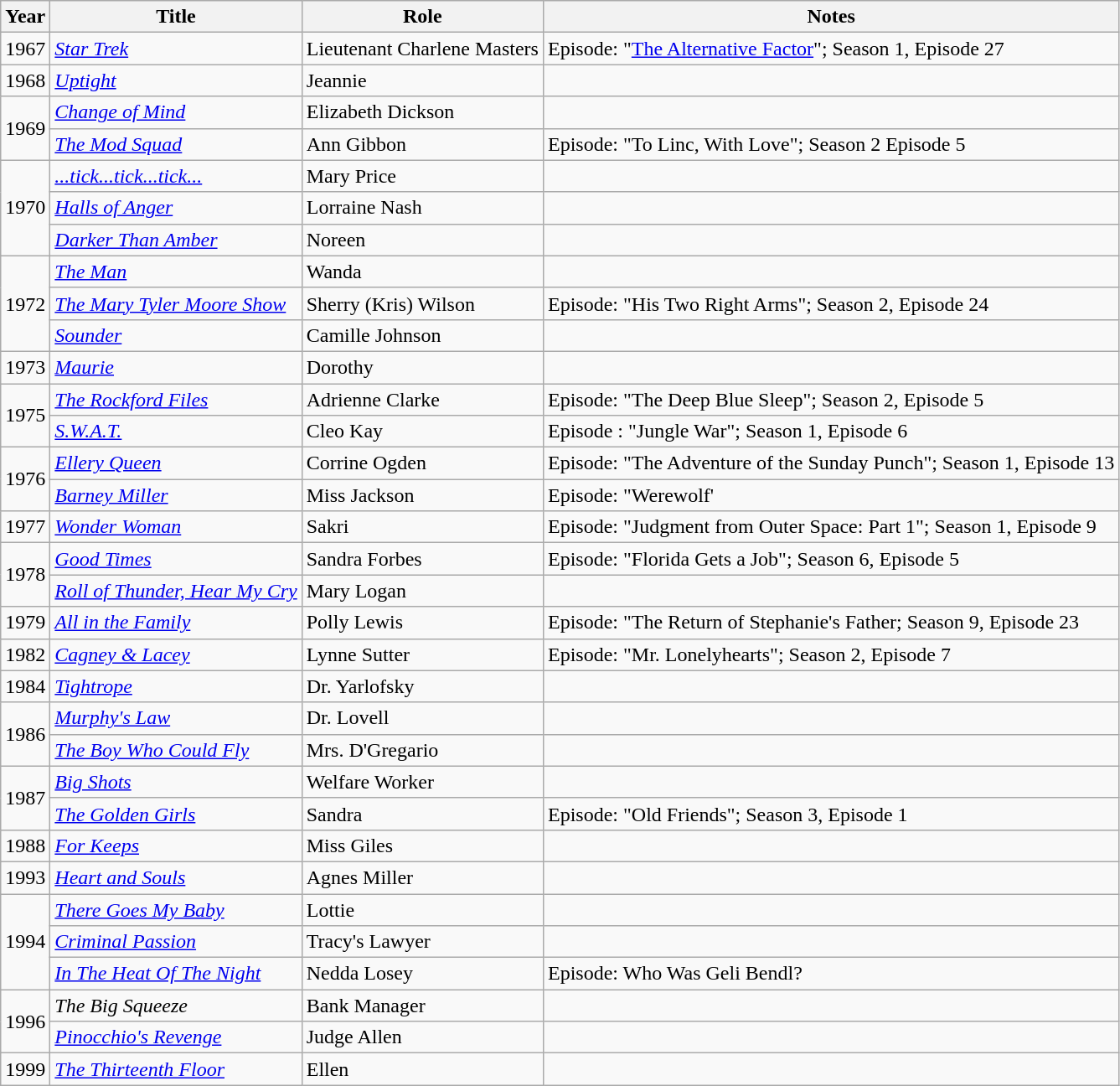<table class="wikitable sortable">
<tr>
<th>Year</th>
<th>Title</th>
<th>Role</th>
<th class="unsortable">Notes</th>
</tr>
<tr>
<td>1967</td>
<td><em><a href='#'>Star Trek</a></em></td>
<td>Lieutenant Charlene Masters</td>
<td>Episode: "<a href='#'>The Alternative Factor</a>"; Season 1, Episode 27</td>
</tr>
<tr>
<td>1968</td>
<td><em><a href='#'>Uptight</a></em></td>
<td>Jeannie</td>
<td></td>
</tr>
<tr>
<td rowspan="2">1969</td>
<td><em><a href='#'>Change of Mind</a></em></td>
<td>Elizabeth Dickson</td>
<td></td>
</tr>
<tr>
<td><em><a href='#'>The Mod Squad</a></em></td>
<td>Ann Gibbon</td>
<td>Episode: "To Linc, With Love"; Season 2 Episode 5</td>
</tr>
<tr>
<td rowspan="3">1970</td>
<td><em><a href='#'>...tick...tick...tick...</a></em></td>
<td>Mary Price</td>
<td></td>
</tr>
<tr>
<td><em><a href='#'>Halls of Anger</a></em></td>
<td>Lorraine Nash</td>
<td></td>
</tr>
<tr>
<td><em><a href='#'>Darker Than Amber</a></em></td>
<td>Noreen</td>
<td></td>
</tr>
<tr>
<td rowspan="3">1972</td>
<td><em><a href='#'>The Man</a></em></td>
<td>Wanda</td>
<td></td>
</tr>
<tr>
<td><em><a href='#'>The Mary Tyler Moore Show</a></em></td>
<td>Sherry (Kris) Wilson</td>
<td>Episode: "His Two Right Arms"; Season 2, Episode 24</td>
</tr>
<tr>
<td><em><a href='#'>Sounder</a></em></td>
<td>Camille Johnson</td>
<td></td>
</tr>
<tr>
<td>1973</td>
<td><em><a href='#'>Maurie</a></em></td>
<td>Dorothy</td>
<td></td>
</tr>
<tr>
<td rowspan="2">1975</td>
<td><em><a href='#'>The Rockford Files</a></em></td>
<td>Adrienne Clarke</td>
<td>Episode: "The Deep Blue Sleep"; Season 2, Episode 5</td>
</tr>
<tr>
<td><em><a href='#'>S.W.A.T.</a></em></td>
<td>Cleo Kay</td>
<td>Episode : "Jungle War"; Season 1, Episode 6</td>
</tr>
<tr>
<td rowspan="2">1976</td>
<td><em><a href='#'>Ellery Queen</a></em></td>
<td>Corrine Ogden</td>
<td>Episode: "The Adventure of the Sunday Punch"; Season 1, Episode 13</td>
</tr>
<tr>
<td><em><a href='#'>Barney Miller</a></em></td>
<td>Miss Jackson</td>
<td>Episode: "Werewolf'</td>
</tr>
<tr>
<td>1977</td>
<td><em><a href='#'>Wonder Woman</a></em></td>
<td>Sakri</td>
<td>Episode: "Judgment from Outer Space: Part 1"; Season 1, Episode 9</td>
</tr>
<tr>
<td rowspan="2">1978</td>
<td><em><a href='#'>Good Times</a></em></td>
<td>Sandra Forbes</td>
<td>Episode: "Florida Gets a Job"; Season 6, Episode 5</td>
</tr>
<tr>
<td><em><a href='#'>Roll of Thunder, Hear My Cry</a></em></td>
<td>Mary Logan</td>
<td></td>
</tr>
<tr>
<td>1979</td>
<td><em><a href='#'>All in the Family</a></em></td>
<td>Polly Lewis</td>
<td>Episode: "The Return of Stephanie's Father; Season 9, Episode 23</td>
</tr>
<tr>
<td>1982</td>
<td><em><a href='#'>Cagney & Lacey</a></em></td>
<td>Lynne Sutter</td>
<td>Episode: "Mr. Lonelyhearts"; Season 2, Episode 7</td>
</tr>
<tr>
<td>1984</td>
<td><em><a href='#'>Tightrope</a></em></td>
<td>Dr. Yarlofsky</td>
<td></td>
</tr>
<tr>
<td rowspan="2">1986</td>
<td><em><a href='#'>Murphy's Law</a></em></td>
<td>Dr. Lovell</td>
<td></td>
</tr>
<tr>
<td><em><a href='#'>The Boy Who Could Fly</a></em></td>
<td>Mrs. D'Gregario</td>
<td></td>
</tr>
<tr>
<td rowspan="2">1987</td>
<td><em><a href='#'>Big Shots</a></em></td>
<td>Welfare Worker</td>
<td></td>
</tr>
<tr>
<td><em><a href='#'>The Golden Girls</a></em></td>
<td>Sandra</td>
<td>Episode: "Old Friends"; Season 3, Episode 1</td>
</tr>
<tr>
<td>1988</td>
<td><em><a href='#'>For Keeps</a></em></td>
<td>Miss Giles</td>
<td></td>
</tr>
<tr>
<td>1993</td>
<td><em><a href='#'>Heart and Souls</a></em></td>
<td>Agnes Miller</td>
<td></td>
</tr>
<tr>
<td rowspan="3">1994</td>
<td><em><a href='#'>There Goes My Baby</a></em></td>
<td>Lottie</td>
<td></td>
</tr>
<tr>
<td><em><a href='#'>Criminal Passion</a></em></td>
<td>Tracy's Lawyer</td>
<td></td>
</tr>
<tr>
<td><em><a href='#'>In The Heat Of The Night</a></em></td>
<td>Nedda Losey</td>
<td>Episode: Who Was Geli Bendl?</td>
</tr>
<tr>
<td rowspan="2">1996</td>
<td><em>The Big Squeeze</em></td>
<td>Bank Manager</td>
<td></td>
</tr>
<tr>
<td><em><a href='#'>Pinocchio's Revenge</a></em></td>
<td>Judge Allen</td>
<td></td>
</tr>
<tr>
<td>1999</td>
<td><em><a href='#'>The Thirteenth Floor</a></em></td>
<td>Ellen</td>
<td></td>
</tr>
</table>
